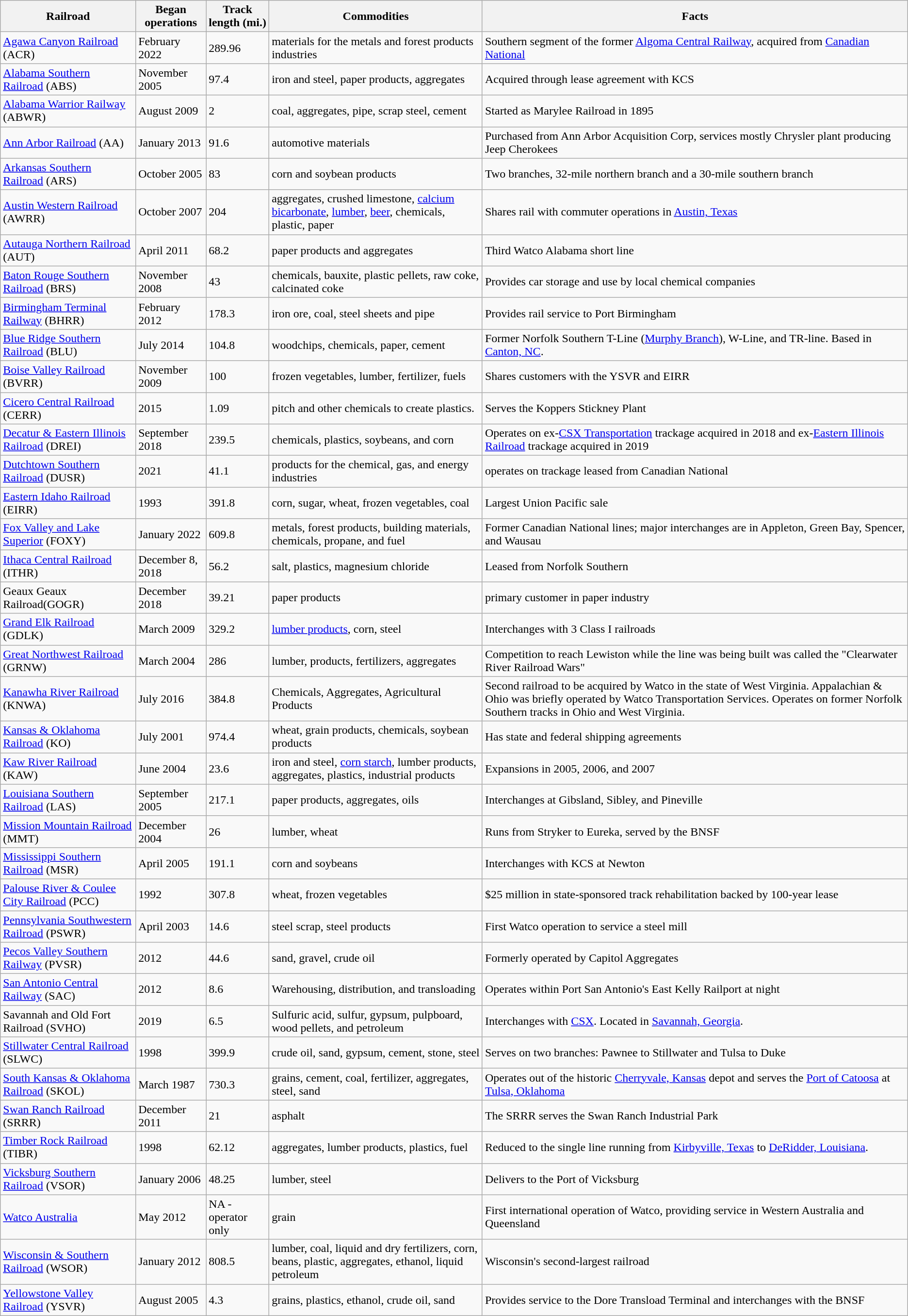<table class="wikitable">
<tr>
<th>Railroad</th>
<th>Began operations</th>
<th>Track length (mi.)</th>
<th>Commodities</th>
<th>Facts</th>
</tr>
<tr>
<td><a href='#'>Agawa Canyon Railroad</a> (ACR)</td>
<td>February 2022</td>
<td>289.96</td>
<td>materials for the metals and forest products industries</td>
<td>Southern segment of the former <a href='#'>Algoma Central Railway</a>, acquired from <a href='#'>Canadian National</a></td>
</tr>
<tr>
<td><a href='#'>Alabama Southern Railroad</a> (ABS)</td>
<td>November 2005</td>
<td>97.4</td>
<td>iron and steel, paper products, aggregates</td>
<td>Acquired through lease agreement with KCS</td>
</tr>
<tr>
<td><a href='#'>Alabama Warrior Railway</a> (ABWR)</td>
<td>August 2009</td>
<td>2</td>
<td>coal, aggregates, pipe, scrap steel, cement</td>
<td>Started as Marylee Railroad in 1895</td>
</tr>
<tr>
<td><a href='#'>Ann Arbor Railroad</a> (AA)</td>
<td>January 2013</td>
<td>91.6</td>
<td>automotive materials</td>
<td>Purchased from Ann Arbor Acquisition Corp, services mostly Chrysler plant producing Jeep Cherokees</td>
</tr>
<tr>
<td><a href='#'>Arkansas Southern Railroad</a> (ARS)</td>
<td>October 2005</td>
<td>83</td>
<td>corn and soybean products</td>
<td>Two branches, 32-mile northern branch and a 30-mile southern branch</td>
</tr>
<tr>
<td><a href='#'>Austin Western Railroad</a> (AWRR)</td>
<td>October 2007</td>
<td>204</td>
<td>aggregates, crushed limestone, <a href='#'>calcium bicarbonate</a>, <a href='#'>lumber</a>, <a href='#'>beer</a>, chemicals, plastic, paper</td>
<td>Shares rail with commuter operations in <a href='#'>Austin, Texas</a></td>
</tr>
<tr>
<td><a href='#'>Autauga Northern Railroad</a> (AUT)</td>
<td>April 2011</td>
<td>68.2</td>
<td>paper products and aggregates</td>
<td>Third Watco Alabama short line</td>
</tr>
<tr>
<td><a href='#'>Baton Rouge Southern Railroad</a> (BRS)</td>
<td>November 2008</td>
<td>43</td>
<td>chemicals, bauxite, plastic pellets, raw coke, calcinated coke</td>
<td>Provides car storage and use by local chemical companies</td>
</tr>
<tr>
<td><a href='#'>Birmingham Terminal Railway</a> (BHRR)</td>
<td>February 2012</td>
<td>178.3</td>
<td>iron ore, coal, steel sheets and pipe</td>
<td>Provides rail service to Port Birmingham</td>
</tr>
<tr>
<td><a href='#'>Blue Ridge Southern Railroad</a> (BLU)</td>
<td>July 2014</td>
<td>104.8</td>
<td>woodchips, chemicals, paper, cement</td>
<td>Former Norfolk Southern T-Line (<a href='#'>Murphy Branch</a>), W-Line, and TR-line. Based in <a href='#'>Canton, NC</a>.</td>
</tr>
<tr>
<td><a href='#'>Boise Valley Railroad</a> (BVRR)</td>
<td>November 2009</td>
<td>100</td>
<td>frozen vegetables, lumber, fertilizer, fuels</td>
<td>Shares customers with the YSVR and EIRR</td>
</tr>
<tr>
<td><a href='#'>Cicero Central Railroad</a> (CERR)</td>
<td>2015</td>
<td>1.09</td>
<td>pitch and other chemicals to create plastics.</td>
<td>Serves the Koppers Stickney Plant</td>
</tr>
<tr>
<td><a href='#'>Decatur & Eastern Illinois Railroad</a> (DREI)</td>
<td>September 2018</td>
<td>239.5</td>
<td>chemicals, plastics, soybeans, and corn</td>
<td>Operates on ex-<a href='#'>CSX Transportation</a> trackage acquired in 2018 and ex-<a href='#'>Eastern Illinois Railroad</a> trackage acquired in 2019</td>
</tr>
<tr>
<td><a href='#'>Dutchtown Southern Railroad</a> (DUSR)</td>
<td>2021</td>
<td>41.1</td>
<td>products for the chemical, gas, and energy industries</td>
<td>operates on trackage leased from Canadian National</td>
</tr>
<tr>
<td><a href='#'>Eastern Idaho Railroad</a> (EIRR)</td>
<td>1993</td>
<td>391.8</td>
<td>corn, sugar, wheat, frozen vegetables, coal</td>
<td>Largest Union Pacific sale</td>
</tr>
<tr>
<td><a href='#'>Fox Valley and Lake Superior</a> (FOXY)</td>
<td>January 2022</td>
<td>609.8</td>
<td>metals, forest products, building materials, chemicals, propane, and fuel</td>
<td>Former Canadian National lines; major interchanges are in Appleton, Green Bay, Spencer, and Wausau</td>
</tr>
<tr>
<td><a href='#'>Ithaca Central Railroad</a> (ITHR)</td>
<td>December 8, 2018</td>
<td>56.2</td>
<td>salt, plastics, magnesium chloride</td>
<td>Leased from Norfolk Southern</td>
</tr>
<tr>
<td>Geaux Geaux Railroad(GOGR)</td>
<td>December 2018</td>
<td>39.21</td>
<td>paper products</td>
<td>primary customer in paper industry</td>
</tr>
<tr>
<td><a href='#'>Grand Elk Railroad</a> (GDLK)</td>
<td>March 2009</td>
<td>329.2</td>
<td><a href='#'>lumber products</a>, corn, steel</td>
<td>Interchanges with 3 Class I railroads</td>
</tr>
<tr>
<td><a href='#'>Great Northwest Railroad</a> (GRNW)</td>
<td>March 2004</td>
<td>286</td>
<td>lumber, products, fertilizers, aggregates</td>
<td>Competition to reach Lewiston while the line was being built was called the  "Clearwater River Railroad Wars"</td>
</tr>
<tr>
<td><a href='#'>Kanawha River Railroad</a> (KNWA)</td>
<td>July 2016</td>
<td>384.8</td>
<td>Chemicals, Aggregates, Agricultural Products</td>
<td>Second railroad to be acquired by Watco in the state of West Virginia. Appalachian & Ohio was briefly operated by Watco Transportation Services. Operates on former Norfolk Southern tracks in Ohio and West Virginia.</td>
</tr>
<tr>
<td><a href='#'>Kansas & Oklahoma Railroad</a> (KO)</td>
<td>July 2001</td>
<td>974.4</td>
<td>wheat, grain products, chemicals, soybean products</td>
<td>Has state and federal shipping agreements</td>
</tr>
<tr>
<td><a href='#'>Kaw River Railroad</a> (KAW)</td>
<td>June 2004</td>
<td>23.6</td>
<td>iron and steel, <a href='#'>corn starch</a>, lumber products, aggregates, plastics, industrial products</td>
<td>Expansions in 2005, 2006, and 2007</td>
</tr>
<tr>
<td><a href='#'>Louisiana Southern Railroad</a> (LAS)</td>
<td>September 2005</td>
<td>217.1</td>
<td>paper products, aggregates, oils</td>
<td>Interchanges at Gibsland, Sibley, and Pineville</td>
</tr>
<tr>
<td><a href='#'>Mission Mountain Railroad</a> (MMT)</td>
<td>December 2004</td>
<td>26</td>
<td>lumber, wheat</td>
<td>Runs from Stryker to Eureka, served by the BNSF</td>
</tr>
<tr>
<td><a href='#'>Mississippi Southern Railroad</a> (MSR)</td>
<td>April 2005</td>
<td>191.1</td>
<td>corn and soybeans</td>
<td>Interchanges with KCS at Newton</td>
</tr>
<tr>
<td><a href='#'>Palouse River & Coulee City Railroad</a> (PCC)</td>
<td>1992</td>
<td>307.8</td>
<td>wheat, frozen vegetables</td>
<td>$25 million in state-sponsored track rehabilitation backed by 100-year lease</td>
</tr>
<tr>
<td><a href='#'>Pennsylvania Southwestern Railroad</a> (PSWR)</td>
<td>April 2003</td>
<td>14.6</td>
<td>steel scrap, steel products</td>
<td>First Watco operation to service a steel mill</td>
</tr>
<tr>
<td><a href='#'>Pecos Valley Southern Railway</a> (PVSR)</td>
<td>2012</td>
<td>44.6</td>
<td>sand, gravel, crude oil</td>
<td>Formerly operated by Capitol Aggregates</td>
</tr>
<tr>
<td><a href='#'>San Antonio Central Railway</a> (SAC)</td>
<td>2012</td>
<td>8.6</td>
<td>Warehousing, distribution, and transloading</td>
<td>Operates within Port San Antonio's East Kelly Railport at night</td>
</tr>
<tr>
<td>Savannah and Old Fort Railroad (SVHO)</td>
<td>2019</td>
<td>6.5</td>
<td>Sulfuric acid, sulfur, gypsum, pulpboard, wood pellets, and petroleum</td>
<td>Interchanges with <a href='#'>CSX</a>. Located in <a href='#'>Savannah, Georgia</a>.</td>
</tr>
<tr>
<td><a href='#'>Stillwater Central Railroad</a> (SLWC)</td>
<td>1998</td>
<td>399.9</td>
<td>crude oil, sand, gypsum, cement, stone, steel</td>
<td>Serves on two branches: Pawnee to Stillwater and Tulsa to Duke</td>
</tr>
<tr>
<td><a href='#'>South Kansas & Oklahoma Railroad</a> (SKOL)</td>
<td>March 1987</td>
<td>730.3</td>
<td>grains, cement, coal, fertilizer, aggregates, steel, sand</td>
<td>Operates out of the historic <a href='#'>Cherryvale, Kansas</a> depot and serves the <a href='#'>Port of Catoosa</a> at <a href='#'>Tulsa, Oklahoma</a></td>
</tr>
<tr>
<td><a href='#'>Swan Ranch Railroad</a> (SRRR)</td>
<td>December 2011</td>
<td>21</td>
<td>asphalt</td>
<td>The SRRR serves the Swan Ranch Industrial Park</td>
</tr>
<tr>
<td><a href='#'>Timber Rock Railroad</a> (TIBR)</td>
<td>1998</td>
<td>62.12</td>
<td>aggregates, lumber products, plastics, fuel</td>
<td>Reduced to the single line running from <a href='#'>Kirbyville, Texas</a> to <a href='#'>DeRidder, Louisiana</a>.</td>
</tr>
<tr>
<td><a href='#'>Vicksburg Southern Railroad</a> (VSOR)</td>
<td>January 2006</td>
<td>48.25</td>
<td>lumber, steel</td>
<td>Delivers to the Port of Vicksburg</td>
</tr>
<tr>
<td><a href='#'>Watco Australia</a></td>
<td>May 2012</td>
<td>NA - operator only</td>
<td>grain</td>
<td>First international operation of Watco, providing service in Western Australia and Queensland</td>
</tr>
<tr>
<td><a href='#'>Wisconsin & Southern Railroad</a> (WSOR)</td>
<td>January 2012</td>
<td>808.5</td>
<td>lumber, coal, liquid and dry fertilizers, corn, beans, plastic, aggregates, ethanol, liquid petroleum</td>
<td>Wisconsin's second-largest railroad</td>
</tr>
<tr>
<td><a href='#'>Yellowstone Valley Railroad</a> (YSVR)</td>
<td>August 2005</td>
<td>4.3</td>
<td>grains, plastics, ethanol, crude oil, sand</td>
<td>Provides service to the Dore Transload Terminal and interchanges with the BNSF</td>
</tr>
</table>
